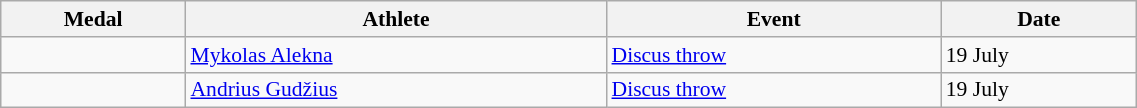<table class="wikitable" style="font-size:90%" width=60%>
<tr>
<th>Medal</th>
<th>Athlete</th>
<th>Event</th>
<th>Date</th>
</tr>
<tr>
<td></td>
<td><a href='#'>Mykolas Alekna</a></td>
<td><a href='#'>Discus throw</a></td>
<td>19 July</td>
</tr>
<tr>
<td></td>
<td><a href='#'>Andrius Gudžius</a></td>
<td><a href='#'>Discus throw</a></td>
<td>19 July</td>
</tr>
</table>
